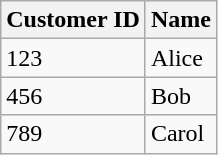<table class="wikitable">
<tr>
<th>Customer ID</th>
<th>Name</th>
</tr>
<tr>
<td>123</td>
<td>Alice</td>
</tr>
<tr>
<td>456</td>
<td>Bob</td>
</tr>
<tr>
<td>789</td>
<td>Carol</td>
</tr>
</table>
